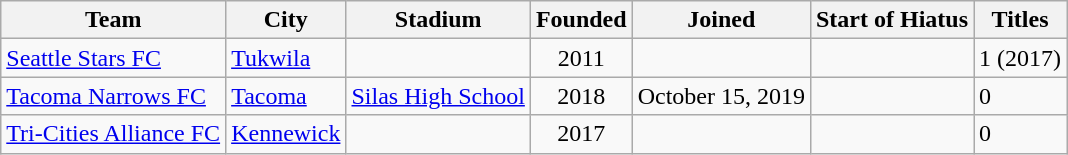<table class="wikitable sortable">
<tr>
<th>Team</th>
<th>City</th>
<th>Stadium</th>
<th>Founded</th>
<th>Joined</th>
<th>Start of Hiatus</th>
<th>Titles</th>
</tr>
<tr>
<td><a href='#'>Seattle Stars FC</a></td>
<td><a href='#'>Tukwila</a></td>
<td></td>
<td align=center>2011</td>
<td></td>
<td></td>
<td>1 (2017)</td>
</tr>
<tr>
<td><a href='#'>Tacoma Narrows FC</a></td>
<td><a href='#'>Tacoma</a></td>
<td><a href='#'>Silas High School</a></td>
<td align=center>2018</td>
<td>October 15, 2019</td>
<td></td>
<td>0</td>
</tr>
<tr>
<td><a href='#'>Tri-Cities Alliance FC</a></td>
<td><a href='#'>Kennewick</a></td>
<td></td>
<td align=center>2017</td>
<td></td>
<td></td>
<td>0</td>
</tr>
</table>
